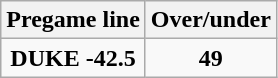<table class="wikitable">
<tr align="center">
<th style=>Pregame line</th>
<th style=>Over/under</th>
</tr>
<tr align="center">
<td><strong>DUKE -42.5</strong></td>
<td><strong>49</strong></td>
</tr>
</table>
